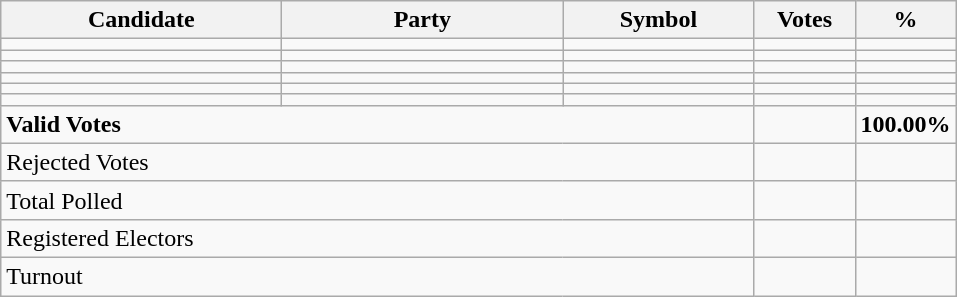<table class="wikitable" border="1" style="text-align:right;">
<tr>
<th align=left width="180">Candidate</th>
<th align=left width="180">Party</th>
<th align=left width="120">Symbol</th>
<th align=left width="60">Votes</th>
<th align=left width="60">%</th>
</tr>
<tr>
<td align=left></td>
<td align=left></td>
<td></td>
<td></td>
<td></td>
</tr>
<tr>
<td align=left></td>
<td align=left></td>
<td></td>
<td></td>
<td></td>
</tr>
<tr>
<td align=left></td>
<td align=left></td>
<td></td>
<td></td>
<td></td>
</tr>
<tr>
<td align=left></td>
<td align=left></td>
<td></td>
<td></td>
<td></td>
</tr>
<tr>
<td align=left></td>
<td align=left></td>
<td></td>
<td></td>
<td></td>
</tr>
<tr>
<td align=left></td>
<td align=left></td>
<td></td>
<td></td>
<td></td>
</tr>
<tr>
<td align=left colspan=3><strong>Valid Votes</strong></td>
<td><strong> </strong></td>
<td><strong>100.00%</strong></td>
</tr>
<tr>
<td align=left colspan=3>Rejected Votes</td>
<td></td>
<td></td>
</tr>
<tr>
<td align=left colspan=3>Total Polled</td>
<td></td>
<td></td>
</tr>
<tr>
<td align=left colspan=3>Registered Electors</td>
<td></td>
<td></td>
</tr>
<tr>
<td align=left colspan=3>Turnout</td>
<td></td>
</tr>
</table>
